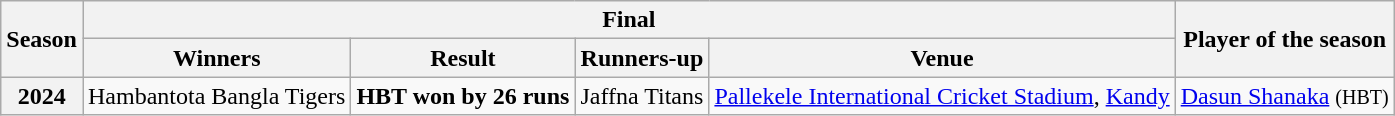<table class="wikitable" style="text-align:center;">
<tr>
<th rowspan=2>Season</th>
<th colspan=4>Final</th>
<th rowspan=2>Player of the season</th>
</tr>
<tr>
<th>Winners</th>
<th>Result</th>
<th>Runners-up</th>
<th>Venue</th>
</tr>
<tr>
<th>2024</th>
<td>Hambantota Bangla Tigers<br><small></small></td>
<td><strong>HBT won by 26 runs</strong><br><small></small></td>
<td>Jaffna Titans<br><small></small></td>
<td><a href='#'>Pallekele International Cricket Stadium</a>, <a href='#'>Kandy</a></td>
<td><a href='#'>Dasun Shanaka</a> <small>(HBT)</small></td>
</tr>
</table>
